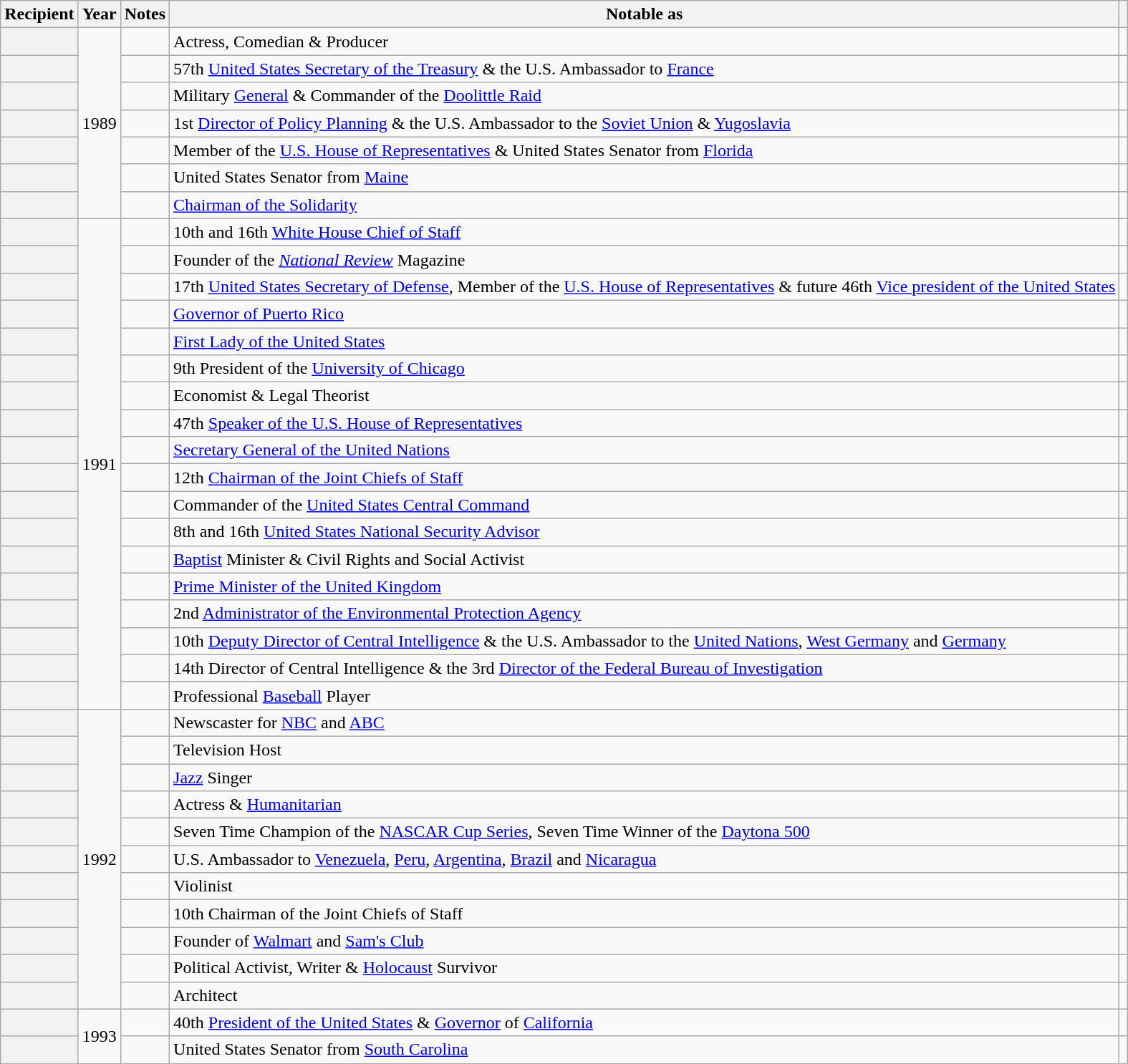<table class="wikitable sortable plainrowheaders">
<tr>
<th>Recipient</th>
<th>Year</th>
<th>Notes</th>
<th>Notable as</th>
<th class="unsortable"></th>
</tr>
<tr>
<th scope="row"></th>
<td rowspan="7">1989</td>
<td></td>
<td>Actress, Comedian & Producer</td>
<td></td>
</tr>
<tr>
<th scope="row"></th>
<td></td>
<td>57th <a href='#'>United States Secretary of the Treasury</a> & the U.S. Ambassador to <a href='#'>France</a></td>
<td></td>
</tr>
<tr>
<th scope="row"></th>
<td></td>
<td>Military <a href='#'>General</a> & Commander of the <a href='#'>Doolittle Raid</a></td>
<td></td>
</tr>
<tr>
<th scope="row"></th>
<td></td>
<td>1st <a href='#'>Director of Policy Planning</a> & the U.S. Ambassador to the <a href='#'>Soviet Union</a> & <a href='#'>Yugoslavia</a></td>
<td></td>
</tr>
<tr>
<th scope="row"></th>
<td></td>
<td>Member of the <a href='#'>U.S. House of Representatives</a> & United States Senator from <a href='#'>Florida</a></td>
<td></td>
</tr>
<tr>
<th scope="row"></th>
<td></td>
<td>United States Senator from <a href='#'>Maine</a></td>
<td></td>
</tr>
<tr>
<th scope="row"></th>
<td></td>
<td><a href='#'>Chairman of the Solidarity</a></td>
<td></td>
</tr>
<tr>
<th scope="row"></th>
<td rowspan="18">1991</td>
<td></td>
<td>10th and 16th <a href='#'>White House Chief of Staff</a></td>
<td></td>
</tr>
<tr>
<th scope="row"></th>
<td></td>
<td>Founder of the <em><a href='#'>National Review</a></em> Magazine</td>
<td></td>
</tr>
<tr>
<th scope="row"></th>
<td></td>
<td>17th <a href='#'>United States Secretary of Defense</a>, Member of the <a href='#'>U.S. House of Representatives</a> & future 46th <a href='#'>Vice president of the United States</a></td>
<td></td>
</tr>
<tr>
<th scope="row"></th>
<td></td>
<td><a href='#'>Governor of Puerto Rico</a></td>
<td></td>
</tr>
<tr>
<th scope="row"></th>
<td></td>
<td><a href='#'>First Lady of the United States</a></td>
<td></td>
</tr>
<tr>
<th scope="row"></th>
<td></td>
<td>9th President of the <a href='#'>University of Chicago</a></td>
<td></td>
</tr>
<tr>
<th scope="row"></th>
<td></td>
<td>Economist & Legal Theorist</td>
<td></td>
</tr>
<tr>
<th scope="row"></th>
<td></td>
<td>47th <a href='#'>Speaker of the U.S. House of Representatives</a></td>
<td></td>
</tr>
<tr>
<th scope="row"></th>
<td></td>
<td><a href='#'>Secretary General of the United Nations</a></td>
<td></td>
</tr>
<tr>
<th scope="row"></th>
<td></td>
<td>12th <a href='#'>Chairman of the Joint Chiefs of Staff</a></td>
<td></td>
</tr>
<tr>
<th scope="row"></th>
<td></td>
<td>Commander of the <a href='#'>United States Central Command</a></td>
<td></td>
</tr>
<tr>
<th scope="row"></th>
<td></td>
<td>8th and 16th <a href='#'>United States National Security Advisor</a></td>
<td></td>
</tr>
<tr>
<th scope="row"></th>
<td></td>
<td><a href='#'>Baptist</a> Minister & Civil Rights and Social Activist</td>
<td></td>
</tr>
<tr>
<th scope="row"></th>
<td></td>
<td><a href='#'>Prime Minister of the United Kingdom</a></td>
<td></td>
</tr>
<tr>
<th scope="row"></th>
<td></td>
<td>2nd <a href='#'>Administrator of the Environmental Protection Agency</a></td>
<td></td>
</tr>
<tr>
<th scope="row"></th>
<td></td>
<td>10th <a href='#'>Deputy Director of Central Intelligence</a> & the U.S. Ambassador to the <a href='#'>United Nations</a>, <a href='#'>West Germany</a> and <a href='#'>Germany</a></td>
<td></td>
</tr>
<tr>
<th scope="row"></th>
<td></td>
<td>14th Director of Central Intelligence & the 3rd <a href='#'>Director of the Federal Bureau of Investigation </a></td>
<td></td>
</tr>
<tr>
<th scope="row"></th>
<td></td>
<td>Professional <a href='#'>Baseball</a> Player</td>
<td></td>
</tr>
<tr>
<th scope="row"></th>
<td rowspan="11">1992</td>
<td></td>
<td>Newscaster for <a href='#'>NBC</a> and <a href='#'>ABC</a></td>
<td></td>
</tr>
<tr>
<th scope="row"></th>
<td></td>
<td>Television Host</td>
<td></td>
</tr>
<tr>
<th scope="row"></th>
<td></td>
<td><a href='#'>Jazz</a> Singer</td>
<td></td>
</tr>
<tr>
<th scope="row"></th>
<td></td>
<td>Actress & <a href='#'>Humanitarian</a></td>
<td></td>
</tr>
<tr>
<th scope="row"></th>
<td></td>
<td>Seven Time Champion of the <a href='#'>NASCAR Cup Series</a>, Seven Time Winner of the <a href='#'>Daytona 500</a></td>
<td></td>
</tr>
<tr>
<th scope="row"></th>
<td></td>
<td>U.S. Ambassador to <a href='#'>Venezuela</a>, <a href='#'>Peru</a>, <a href='#'>Argentina</a>, <a href='#'>Brazil</a> and <a href='#'>Nicaragua</a></td>
<td></td>
</tr>
<tr>
<th scope="row"></th>
<td></td>
<td>Violinist</td>
<td></td>
</tr>
<tr>
<th scope="row"></th>
<td></td>
<td>10th Chairman of the Joint Chiefs of Staff</td>
<td></td>
</tr>
<tr>
<th scope="row"></th>
<td></td>
<td>Founder of <a href='#'>Walmart</a> and <a href='#'>Sam's Club</a></td>
<td></td>
</tr>
<tr>
<th scope="row"></th>
<td></td>
<td>Political Activist, Writer & <a href='#'>Holocaust</a> Survivor</td>
<td></td>
</tr>
<tr>
<th scope="row"></th>
<td></td>
<td>Architect</td>
<td></td>
</tr>
<tr>
<th scope="row"></th>
<td rowspan="2">1993</td>
<td></td>
<td>40th <a href='#'>President of the United States</a> & <a href='#'>Governor</a> of <a href='#'>California</a></td>
<td></td>
</tr>
<tr>
<th scope="row"></th>
<td></td>
<td>United States Senator from <a href='#'>South Carolina</a></td>
<td></td>
</tr>
</table>
